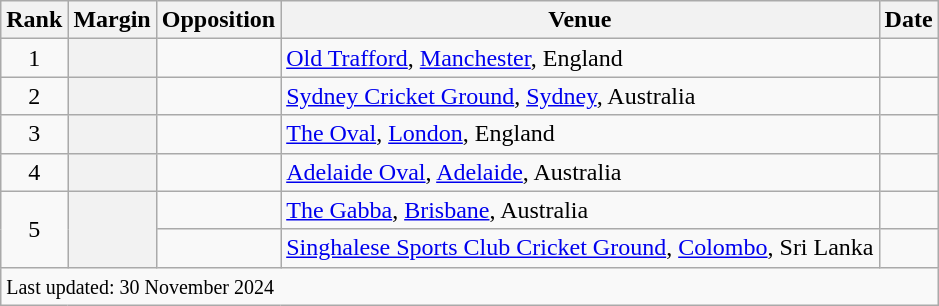<table class="wikitable plainrowheaders sortable">
<tr>
<th scope=col>Rank</th>
<th scope=col>Margin</th>
<th scope=col>Opposition</th>
<th scope=col>Venue</th>
<th scope=col>Date</th>
</tr>
<tr>
<td align=center>1</td>
<th scope=row style=text-align:center;></th>
<td></td>
<td><a href='#'>Old Trafford</a>, <a href='#'>Manchester</a>, England</td>
<td><a href='#'></a></td>
</tr>
<tr>
<td align=center>2</td>
<th scope=row style=text-align:center;></th>
<td></td>
<td><a href='#'>Sydney Cricket Ground</a>, <a href='#'>Sydney</a>, Australia</td>
<td><a href='#'></a></td>
</tr>
<tr>
<td align=center>3</td>
<th scope=row style=text-align:center;></th>
<td></td>
<td><a href='#'>The Oval</a>, <a href='#'>London</a>, England</td>
<td><a href='#'></a></td>
</tr>
<tr>
<td align=center>4</td>
<th scope=row style=text-align:center;></th>
<td></td>
<td><a href='#'>Adelaide Oval</a>, <a href='#'>Adelaide</a>, Australia</td>
<td><a href='#'></a></td>
</tr>
<tr>
<td align=center rowspan=2>5</td>
<th scope=row style=text-align:center; rowspan=2></th>
<td></td>
<td><a href='#'>The Gabba</a>, <a href='#'>Brisbane</a>, Australia</td>
<td><a href='#'></a></td>
</tr>
<tr>
<td></td>
<td><a href='#'>Singhalese Sports Club Cricket Ground</a>, <a href='#'>Colombo</a>, Sri Lanka</td>
<td><a href='#'></a></td>
</tr>
<tr class=sortbottom>
<td colspan=5><small>Last updated: 30 November 2024</small></td>
</tr>
</table>
